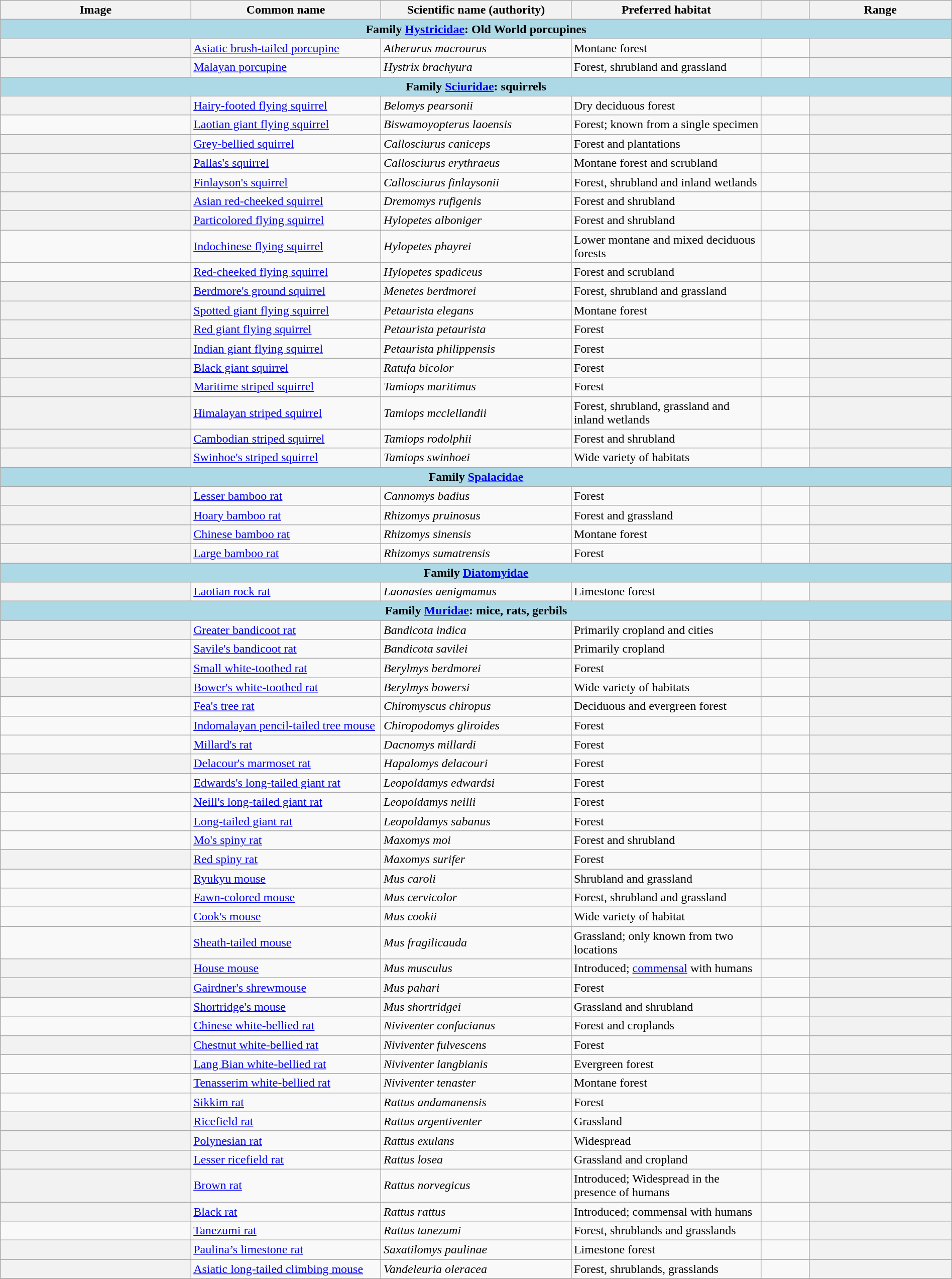<table width=100% class="wikitable unsortable plainrowheaders">
<tr>
<th width="20%" style="text-align: center;">Image</th>
<th width="20%">Common name</th>
<th width="20%">Scientific name (authority)</th>
<th width="20%">Preferred habitat</th>
<th width="5%"></th>
<th width="15%">Range</th>
</tr>
<tr>
<td style="text-align:center;background:lightblue;" colspan=6><strong>Family <a href='#'>Hystricidae</a>: Old World porcupines</strong></td>
</tr>
<tr>
<th style="text-align: center;"></th>
<td><a href='#'>Asiatic brush-tailed porcupine</a></td>
<td><em>Atherurus macrourus</em><br></td>
<td>Montane forest</td>
<td><br></td>
<th style="text-align: center;"></th>
</tr>
<tr>
<th style="text-align: center;"></th>
<td><a href='#'>Malayan porcupine</a></td>
<td><em>Hystrix brachyura</em><br></td>
<td>Forest, shrubland and grassland</td>
<td><br></td>
<th style="text-align: center;"></th>
</tr>
<tr>
<td style="text-align:center;background:lightblue;" colspan=6><strong>Family <a href='#'>Sciuridae</a>: squirrels</strong></td>
</tr>
<tr>
<th style="text-align: center;"></th>
<td><a href='#'>Hairy-footed flying squirrel</a></td>
<td><em>Belomys pearsonii</em><br></td>
<td>Dry deciduous forest</td>
<td><br></td>
<th style="text-align: center;"></th>
</tr>
<tr>
<td></td>
<td><a href='#'>Laotian giant flying squirrel</a></td>
<td><em>Biswamoyopterus laoensis</em><br></td>
<td>Forest; known from a single specimen</td>
<td><br></td>
<th style="text-align: center;"></th>
</tr>
<tr>
<th style="text-align: center;"></th>
<td><a href='#'>Grey-bellied squirrel</a></td>
<td><em>Callosciurus caniceps</em><br></td>
<td>Forest and plantations</td>
<td><br></td>
<th style="text-align: center;"></th>
</tr>
<tr>
<th style="text-align: center;"></th>
<td><a href='#'>Pallas's squirrel</a></td>
<td><em>Callosciurus erythraeus</em><br></td>
<td>Montane forest and scrubland</td>
<td><br></td>
<th style="text-align: center;"></th>
</tr>
<tr>
<th style="text-align: center;"></th>
<td><a href='#'>Finlayson's squirrel</a></td>
<td><em>Callosciurus finlaysonii</em><br></td>
<td>Forest, shrubland and inland wetlands</td>
<td><br></td>
<th style="text-align: center;"></th>
</tr>
<tr>
<th style="text-align: center;"></th>
<td><a href='#'>Asian red-cheeked squirrel</a></td>
<td><em>Dremomys rufigenis</em><br></td>
<td>Forest and shrubland</td>
<td><br></td>
<th style="text-align: center;"></th>
</tr>
<tr>
<th style="text-align: center;"></th>
<td><a href='#'>Particolored flying squirrel</a></td>
<td><em>Hylopetes alboniger</em><br></td>
<td>Forest and shrubland</td>
<td><br></td>
<th style="text-align: center;"></th>
</tr>
<tr>
<td></td>
<td><a href='#'>Indochinese flying squirrel</a></td>
<td><em>Hylopetes phayrei</em><br></td>
<td>Lower montane and mixed deciduous forests</td>
<td><br></td>
<th style="text-align: center;"></th>
</tr>
<tr>
<td></td>
<td><a href='#'>Red-cheeked flying squirrel</a></td>
<td><em>Hylopetes spadiceus</em><br></td>
<td>Forest and scrubland</td>
<td><br></td>
<th style="text-align: center;"></th>
</tr>
<tr>
<th style="text-align: center;"></th>
<td><a href='#'>Berdmore's ground squirrel</a></td>
<td><em>Menetes berdmorei</em><br></td>
<td>Forest, shrubland and grassland</td>
<td><br></td>
<th style="text-align: center;"></th>
</tr>
<tr>
<th style="text-align: center;"></th>
<td><a href='#'>Spotted giant flying squirrel</a></td>
<td><em>Petaurista elegans</em><br></td>
<td>Montane forest</td>
<td><br></td>
<th style="text-align: center;"></th>
</tr>
<tr>
<th style="text-align: center;"></th>
<td><a href='#'>Red giant flying squirrel</a></td>
<td><em>Petaurista petaurista</em><br></td>
<td>Forest</td>
<td><br></td>
<th style="text-align: center;"></th>
</tr>
<tr>
<th style="text-align: center;"></th>
<td><a href='#'>Indian giant flying squirrel</a></td>
<td><em>Petaurista philippensis</em><br></td>
<td>Forest</td>
<td><br></td>
<th style="text-align: center;"></th>
</tr>
<tr>
<th style="text-align: center;"></th>
<td><a href='#'>Black giant squirrel</a></td>
<td><em>Ratufa bicolor</em><br></td>
<td>Forest</td>
<td><br></td>
<th style="text-align: center;"></th>
</tr>
<tr>
<th style="text-align: center;"></th>
<td><a href='#'>Maritime striped squirrel</a></td>
<td><em>Tamiops maritimus</em><br></td>
<td>Forest</td>
<td><br></td>
<th style="text-align: center;"></th>
</tr>
<tr>
<th style="text-align: center;"></th>
<td><a href='#'>Himalayan striped squirrel</a></td>
<td><em>Tamiops mcclellandii</em><br></td>
<td>Forest, shrubland, grassland and inland wetlands</td>
<td><br></td>
<th style="text-align: center;"></th>
</tr>
<tr>
<th style="text-align: center;"></th>
<td><a href='#'>Cambodian striped squirrel</a></td>
<td><em>Tamiops rodolphii</em><br></td>
<td>Forest and shrubland</td>
<td><br></td>
<th style="text-align: center;"></th>
</tr>
<tr>
<th style="text-align: center;"></th>
<td><a href='#'>Swinhoe's striped squirrel</a></td>
<td><em>Tamiops swinhoei</em><br></td>
<td>Wide variety of habitats</td>
<td><br></td>
<th style="text-align: center;"></th>
</tr>
<tr>
<td style="text-align:center;background:lightblue;" colspan=6><strong>Family <a href='#'>Spalacidae</a></strong></td>
</tr>
<tr>
<th style="text-align: center;"></th>
<td><a href='#'>Lesser bamboo rat</a></td>
<td><em>Cannomys badius</em><br></td>
<td>Forest</td>
<td><br></td>
<th style="text-align: center;"></th>
</tr>
<tr>
<th style="text-align: center;"></th>
<td><a href='#'>Hoary bamboo rat</a></td>
<td><em>Rhizomys pruinosus</em><br></td>
<td>Forest and grassland</td>
<td><br></td>
<th style="text-align: center;"></th>
</tr>
<tr>
<th style="text-align: center;"></th>
<td><a href='#'>Chinese bamboo rat</a></td>
<td><em>Rhizomys sinensis</em><br></td>
<td>Montane forest</td>
<td><br></td>
<th style="text-align: center;"></th>
</tr>
<tr>
<th style="text-align: center;"></th>
<td><a href='#'>Large bamboo rat</a></td>
<td><em>Rhizomys sumatrensis</em><br></td>
<td>Forest</td>
<td><br></td>
<th style="text-align: center;"></th>
</tr>
<tr>
<td style="text-align:center;background:lightblue;" colspan=6><strong>Family <a href='#'>Diatomyidae</a></strong></td>
</tr>
<tr>
<th style="text-align: center;"></th>
<td><a href='#'>Laotian rock rat</a></td>
<td><em>Laonastes aenigmamus</em><br></td>
<td>Limestone forest</td>
<td><br></td>
<th style="text-align: center;"></th>
</tr>
<tr>
<td style="text-align:center;background:lightblue;" colspan=6><strong>Family <a href='#'>Muridae</a>: mice, rats, gerbils</strong></td>
</tr>
<tr>
<th style="text-align: center;"></th>
<td><a href='#'>Greater bandicoot rat</a></td>
<td><em>Bandicota indica</em><br></td>
<td>Primarily cropland and cities</td>
<td><br></td>
<th style="text-align: center;"></th>
</tr>
<tr>
<td></td>
<td><a href='#'>Savile's bandicoot rat</a></td>
<td><em>Bandicota savilei</em><br></td>
<td>Primarily cropland</td>
<td><br></td>
<th style="text-align: center;"></th>
</tr>
<tr>
<td></td>
<td><a href='#'>Small white-toothed rat</a></td>
<td><em>Berylmys berdmorei</em><br></td>
<td>Forest</td>
<td><br></td>
<th style="text-align: center;"></th>
</tr>
<tr>
<th style="text-align: center;"></th>
<td><a href='#'>Bower's white-toothed rat</a></td>
<td><em>Berylmys bowersi</em><br></td>
<td>Wide variety of habitats</td>
<td><br></td>
<th style="text-align: center;"></th>
</tr>
<tr>
<td></td>
<td><a href='#'>Fea's tree rat</a></td>
<td><em>Chiromyscus chiropus</em><br></td>
<td>Deciduous and evergreen forest</td>
<td><br></td>
<th style="text-align: center;"></th>
</tr>
<tr>
<td></td>
<td><a href='#'>Indomalayan pencil-tailed tree mouse</a></td>
<td><em>Chiropodomys gliroides</em><br></td>
<td>Forest</td>
<td><br></td>
<th style="text-align: center;"></th>
</tr>
<tr>
<td></td>
<td><a href='#'>Millard's rat</a></td>
<td><em>Dacnomys millardi</em><br></td>
<td>Forest</td>
<td><br></td>
<th style="text-align: center;"></th>
</tr>
<tr>
<th style="text-align: center;"></th>
<td><a href='#'>Delacour's marmoset rat</a></td>
<td><em>Hapalomys delacouri</em><br></td>
<td>Forest</td>
<td><br></td>
<th style="text-align: center;"></th>
</tr>
<tr>
<td></td>
<td><a href='#'>Edwards's long-tailed giant rat</a></td>
<td><em>Leopoldamys edwardsi</em><br></td>
<td>Forest</td>
<td><br></td>
<th style="text-align: center;"></th>
</tr>
<tr>
<td></td>
<td><a href='#'>Neill's long-tailed giant rat</a></td>
<td><em>Leopoldamys neilli</em><br></td>
<td>Forest</td>
<td><br></td>
<th style="text-align: center;"></th>
</tr>
<tr>
<td></td>
<td><a href='#'>Long-tailed giant rat</a></td>
<td><em>Leopoldamys sabanus</em><br></td>
<td>Forest</td>
<td><br></td>
<th style="text-align: center;"></th>
</tr>
<tr>
<td></td>
<td><a href='#'>Mo's spiny rat</a></td>
<td><em>Maxomys moi</em><br></td>
<td>Forest and shrubland</td>
<td><br></td>
<th style="text-align: center;"></th>
</tr>
<tr>
<th style="text-align: center;"></th>
<td><a href='#'>Red spiny rat</a></td>
<td><em>Maxomys surifer</em><br></td>
<td>Forest</td>
<td><br></td>
<th style="text-align: center;"></th>
</tr>
<tr>
<td></td>
<td><a href='#'>Ryukyu mouse</a></td>
<td><em>Mus caroli</em><br></td>
<td>Shrubland and grassland</td>
<td><br></td>
<th style="text-align: center;"></th>
</tr>
<tr>
<td></td>
<td><a href='#'>Fawn-colored mouse</a></td>
<td><em>Mus cervicolor</em><br></td>
<td>Forest, shrubland and grassland</td>
<td><br></td>
<th style="text-align: center;"></th>
</tr>
<tr>
<td></td>
<td><a href='#'>Cook's mouse</a></td>
<td><em>Mus cookii</em><br></td>
<td>Wide variety of habitat</td>
<td><br></td>
<th style="text-align: center;"></th>
</tr>
<tr>
<td></td>
<td><a href='#'>Sheath-tailed mouse</a></td>
<td><em>Mus fragilicauda</em><br></td>
<td>Grassland; only known from two locations</td>
<td><br></td>
<th style="text-align: center;"></th>
</tr>
<tr>
<th style="text-align: center;"></th>
<td><a href='#'>House mouse</a></td>
<td><em>Mus musculus</em><br></td>
<td>Introduced; <a href='#'>commensal</a> with humans</td>
<td><br></td>
<th style="text-align: center;"></th>
</tr>
<tr>
<th style="text-align: center;"></th>
<td><a href='#'>Gairdner's shrewmouse</a></td>
<td><em>Mus pahari</em><br></td>
<td>Forest</td>
<td><br></td>
<th style="text-align: center;"></th>
</tr>
<tr>
<td></td>
<td><a href='#'>Shortridge's mouse</a></td>
<td><em>Mus shortridgei</em><br></td>
<td>Grassland and shrubland</td>
<td><br></td>
<th style="text-align: center;"></th>
</tr>
<tr>
<td></td>
<td><a href='#'>Chinese white-bellied rat</a></td>
<td><em>Niviventer confucianus</em><br></td>
<td>Forest and croplands</td>
<td><br></td>
<th style="text-align: center;"></th>
</tr>
<tr>
<th style="text-align: center;"></th>
<td><a href='#'>Chestnut white-bellied rat</a></td>
<td><em>Niviventer fulvescens</em><br></td>
<td>Forest</td>
<td><br></td>
<th style="text-align: center;"></th>
</tr>
<tr>
<td></td>
<td><a href='#'>Lang Bian white-bellied rat</a></td>
<td><em>Niviventer langbianis</em><br></td>
<td>Evergreen forest</td>
<td><br></td>
<th style="text-align: center;"></th>
</tr>
<tr>
<td></td>
<td><a href='#'>Tenasserim white-bellied rat</a></td>
<td><em>Niviventer tenaster</em><br></td>
<td>Montane forest</td>
<td><br></td>
<th style="text-align: center;"></th>
</tr>
<tr>
<td></td>
<td><a href='#'>Sikkim rat</a></td>
<td><em>Rattus andamanensis</em><br></td>
<td>Forest</td>
<td><br></td>
<th style="text-align: center;"></th>
</tr>
<tr>
<th style="text-align: center;"></th>
<td><a href='#'>Ricefield rat</a></td>
<td><em>Rattus argentiventer</em><br></td>
<td>Grassland</td>
<td><br></td>
<th style="text-align: center;"></th>
</tr>
<tr>
<th style="text-align: center;"></th>
<td><a href='#'>Polynesian rat</a></td>
<td><em>Rattus exulans</em><br></td>
<td>Widespread</td>
<td><br></td>
<th style="text-align: center;"></th>
</tr>
<tr>
<th style="text-align: center;"></th>
<td><a href='#'>Lesser ricefield rat</a></td>
<td><em>Rattus losea</em><br></td>
<td>Grassland and cropland</td>
<td><br></td>
<th style="text-align: center;"></th>
</tr>
<tr>
<th style="text-align: center;"></th>
<td><a href='#'>Brown rat</a></td>
<td><em>Rattus norvegicus</em><br></td>
<td>Introduced; Widespread in the presence of humans</td>
<td><br></td>
<th style="text-align: center;"></th>
</tr>
<tr>
<th style="text-align: center;"></th>
<td><a href='#'>Black rat</a></td>
<td><em>Rattus rattus</em><br></td>
<td>Introduced; commensal with humans</td>
<td><br></td>
<th style="text-align: center;"></th>
</tr>
<tr>
<td></td>
<td><a href='#'>Tanezumi rat</a></td>
<td><em>Rattus tanezumi</em><br></td>
<td>Forest, shrublands and grasslands</td>
<td><br></td>
<th style="text-align: center;"></th>
</tr>
<tr>
<th style="text-align: center;"></th>
<td><a href='#'>Paulina’s limestone rat</a></td>
<td><em>Saxatilomys paulinae</em><br></td>
<td>Limestone forest</td>
<td><br></td>
<th style="text-align: center;"></th>
</tr>
<tr>
<th style="text-align: center;"></th>
<td><a href='#'>Asiatic long-tailed climbing mouse</a></td>
<td><em>Vandeleuria oleracea</em><br></td>
<td>Forest, shrublands, grasslands</td>
<td><br></td>
<th style="text-align: center;"></th>
</tr>
<tr>
</tr>
</table>
